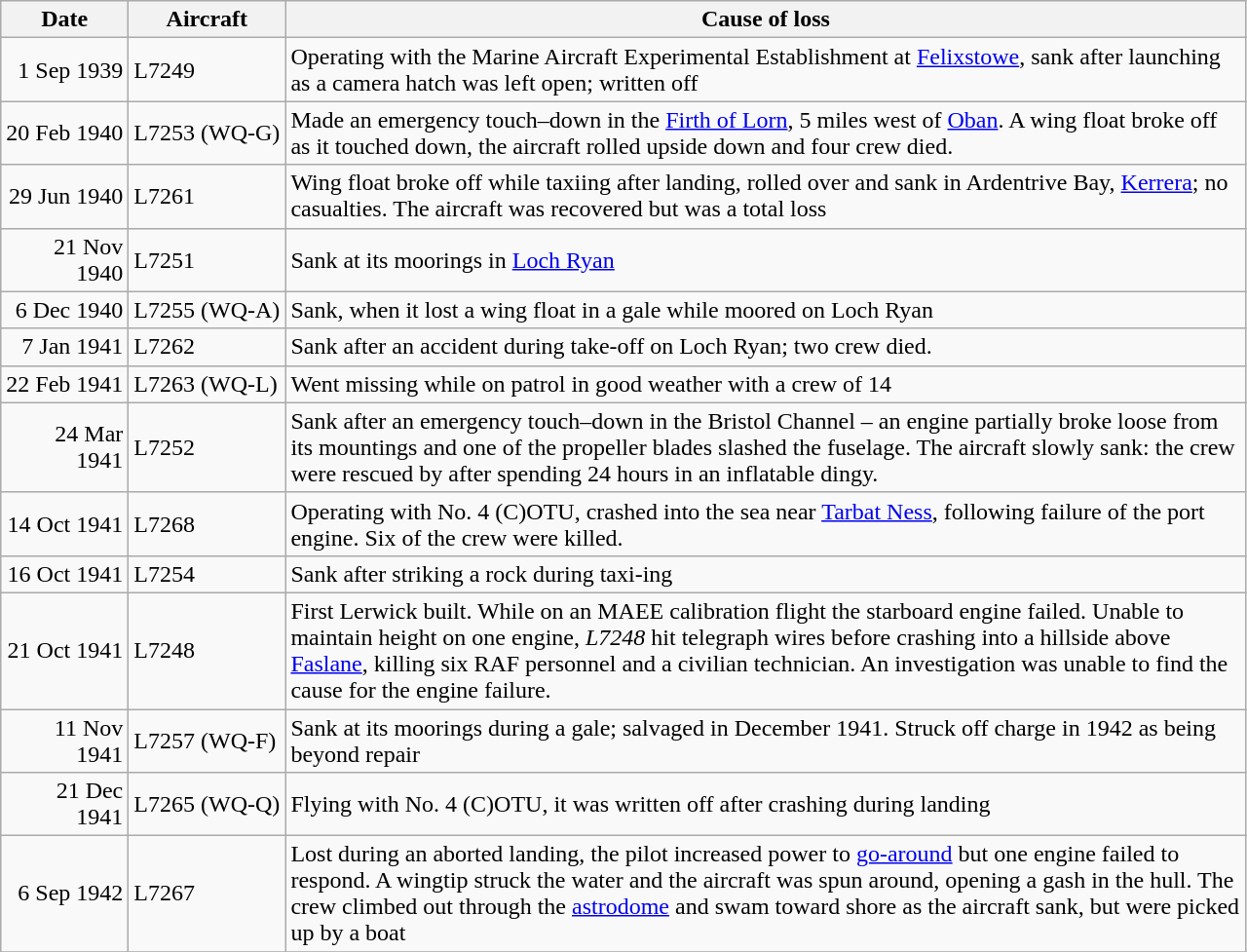<table class="wikitable">
<tr>
<th width="80px">Date</th>
<th width="100px">Aircraft</th>
<th width="650px">Cause of loss</th>
</tr>
<tr>
<td align="right">1 Sep 1939</td>
<td>L7249</td>
<td>Operating with the Marine Aircraft Experimental Establishment at <a href='#'>Felixstowe</a>, sank after launching as a camera hatch was left open; written off</td>
</tr>
<tr>
<td align="right">20 Feb 1940</td>
<td>L7253 (WQ-G)</td>
<td>Made an emergency touch–down in the <a href='#'>Firth of Lorn</a>, 5 miles west of  <a href='#'>Oban</a>. A wing float broke off as it touched down, the aircraft rolled upside down and four crew died.</td>
</tr>
<tr>
<td align="right">29 Jun 1940</td>
<td>L7261</td>
<td>Wing float broke off while taxiing after landing, rolled over and sank in Ardentrive Bay, <a href='#'>Kerrera</a>; no casualties. The aircraft was recovered but was a total loss</td>
</tr>
<tr>
<td align="right">21 Nov 1940</td>
<td>L7251</td>
<td>Sank at its moorings in <a href='#'>Loch Ryan</a></td>
</tr>
<tr>
<td align="right">6 Dec 1940</td>
<td>L7255 (WQ-A)</td>
<td>Sank, when it lost a wing float in a gale while moored on Loch Ryan</td>
</tr>
<tr>
<td align="right">7 Jan 1941</td>
<td>L7262</td>
<td>Sank after an accident during take-off on Loch Ryan; two crew died.</td>
</tr>
<tr>
<td align="right">22 Feb 1941</td>
<td>L7263 (WQ-L)</td>
<td>Went missing while on patrol in good weather with a crew of 14</td>
</tr>
<tr>
<td align="right">24 Mar 1941</td>
<td>L7252</td>
<td>Sank after an emergency touch–down in the Bristol Channel – an engine partially broke loose from its mountings and one of the propeller blades slashed the fuselage. The aircraft slowly sank: the crew were rescued by  after spending 24 hours in an inflatable dingy.</td>
</tr>
<tr>
<td align="right">14 Oct 1941</td>
<td>L7268</td>
<td>Operating with No. 4 (C)OTU, crashed into the sea near <a href='#'>Tarbat Ness</a>, following failure of the port engine. Six of the crew were killed.</td>
</tr>
<tr>
<td align="right">16 Oct 1941</td>
<td>L7254</td>
<td>Sank after striking a rock during taxi-ing</td>
</tr>
<tr>
<td align="right">21 Oct 1941</td>
<td>L7248</td>
<td>First Lerwick built. While on an <abbr>MAEE</abbr> calibration flight the starboard engine failed. Unable to maintain height on one engine, <em>L7248</em> hit telegraph wires before crashing into a hillside above <a href='#'>Faslane</a>, killing six RAF personnel and a civilian technician. An investigation was unable to find the cause for the engine failure.</td>
</tr>
<tr>
<td align="right">11 Nov 1941</td>
<td>L7257 (WQ-F)</td>
<td>Sank at its moorings during a gale; salvaged in December 1941. Struck off charge in 1942 as being beyond repair</td>
</tr>
<tr>
<td align="right">21 Dec 1941</td>
<td>L7265 (WQ-Q)</td>
<td>Flying with No. 4 (C)OTU, it was written off after crashing during landing</td>
</tr>
<tr>
<td align="right">6 Sep 1942</td>
<td>L7267</td>
<td>Lost during an aborted landing, the pilot increased power to <a href='#'>go-around</a> but one engine failed to respond. A wingtip struck the water and the aircraft was spun around, opening a gash in the hull. The crew climbed out through the <a href='#'>astrodome</a> and swam toward shore as the aircraft sank, but were picked up by a boat</td>
</tr>
<tr>
</tr>
</table>
